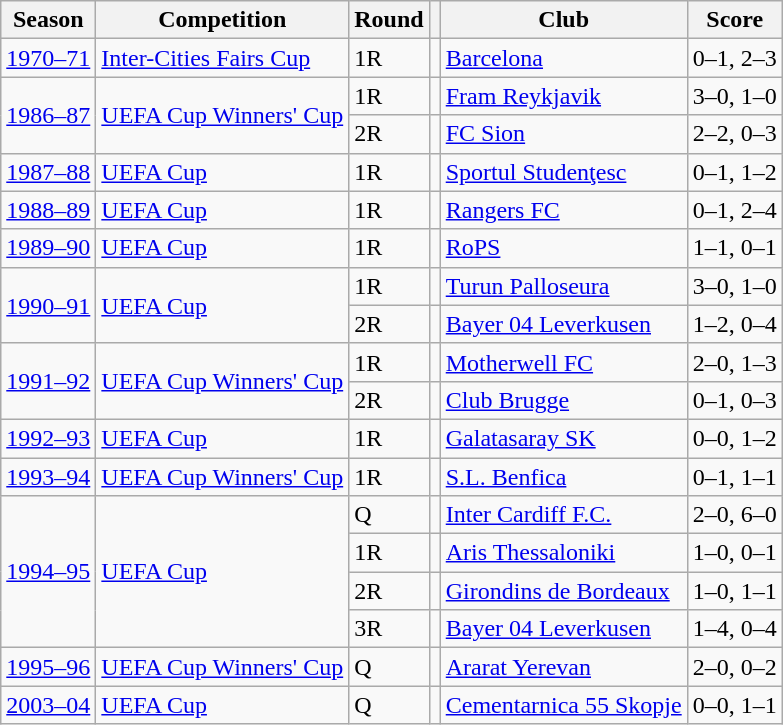<table class="wikitable">
<tr>
<th>Season</th>
<th>Competition</th>
<th>Round</th>
<th></th>
<th>Club</th>
<th>Score</th>
</tr>
<tr>
<td><a href='#'>1970–71</a></td>
<td><a href='#'>Inter-Cities Fairs Cup</a></td>
<td>1R</td>
<td></td>
<td><a href='#'>Barcelona</a></td>
<td>0–1, 2–3</td>
</tr>
<tr>
<td rowspan="2"><a href='#'>1986–87</a></td>
<td rowspan="2"><a href='#'>UEFA Cup Winners' Cup</a></td>
<td>1R</td>
<td></td>
<td><a href='#'>Fram Reykjavik</a></td>
<td>3–0, 1–0</td>
</tr>
<tr>
<td>2R</td>
<td></td>
<td><a href='#'>FC Sion</a></td>
<td>2–2, 0–3</td>
</tr>
<tr>
<td><a href='#'>1987–88</a></td>
<td><a href='#'>UEFA Cup</a></td>
<td>1R</td>
<td></td>
<td><a href='#'>Sportul Studenţesc</a></td>
<td>0–1, 1–2</td>
</tr>
<tr>
<td><a href='#'>1988–89</a></td>
<td><a href='#'>UEFA Cup</a></td>
<td>1R</td>
<td></td>
<td><a href='#'>Rangers FC</a></td>
<td>0–1, 2–4</td>
</tr>
<tr>
<td><a href='#'>1989–90</a></td>
<td><a href='#'>UEFA Cup</a></td>
<td>1R</td>
<td></td>
<td><a href='#'>RoPS</a></td>
<td>1–1, 0–1</td>
</tr>
<tr>
<td rowspan="2"><a href='#'>1990–91</a></td>
<td rowspan="2"><a href='#'>UEFA Cup</a></td>
<td>1R</td>
<td></td>
<td><a href='#'>Turun Palloseura</a></td>
<td>3–0, 1–0</td>
</tr>
<tr>
<td>2R</td>
<td></td>
<td><a href='#'>Bayer 04 Leverkusen</a></td>
<td>1–2, 0–4</td>
</tr>
<tr>
<td rowspan="2"><a href='#'>1991–92</a></td>
<td rowspan="2"><a href='#'>UEFA Cup Winners' Cup</a></td>
<td>1R</td>
<td></td>
<td><a href='#'>Motherwell FC</a></td>
<td>2–0, 1–3</td>
</tr>
<tr>
<td>2R</td>
<td></td>
<td><a href='#'>Club Brugge</a></td>
<td>0–1, 0–3</td>
</tr>
<tr>
<td><a href='#'>1992–93</a></td>
<td><a href='#'>UEFA Cup</a></td>
<td>1R</td>
<td></td>
<td><a href='#'>Galatasaray SK</a></td>
<td>0–0, 1–2</td>
</tr>
<tr>
<td><a href='#'>1993–94</a></td>
<td><a href='#'>UEFA Cup Winners' Cup</a></td>
<td>1R</td>
<td></td>
<td><a href='#'>S.L. Benfica</a></td>
<td>0–1, 1–1</td>
</tr>
<tr>
<td rowspan="4"><a href='#'>1994–95</a></td>
<td rowspan="4"><a href='#'>UEFA Cup</a></td>
<td>Q</td>
<td></td>
<td><a href='#'>Inter Cardiff F.C.</a></td>
<td>2–0, 6–0</td>
</tr>
<tr>
<td>1R</td>
<td></td>
<td><a href='#'>Aris Thessaloniki</a></td>
<td>1–0, 0–1</td>
</tr>
<tr>
<td>2R</td>
<td></td>
<td><a href='#'>Girondins de Bordeaux</a></td>
<td>1–0, 1–1</td>
</tr>
<tr>
<td>3R</td>
<td></td>
<td><a href='#'>Bayer 04 Leverkusen</a></td>
<td>1–4, 0–4</td>
</tr>
<tr>
<td><a href='#'>1995–96</a></td>
<td><a href='#'>UEFA Cup Winners' Cup</a></td>
<td>Q</td>
<td></td>
<td><a href='#'>Ararat Yerevan</a></td>
<td>2–0, 0–2</td>
</tr>
<tr>
<td><a href='#'>2003–04</a></td>
<td><a href='#'>UEFA Cup</a></td>
<td>Q</td>
<td></td>
<td><a href='#'>Cementarnica 55 Skopje</a></td>
<td>0–0, 1–1</td>
</tr>
</table>
